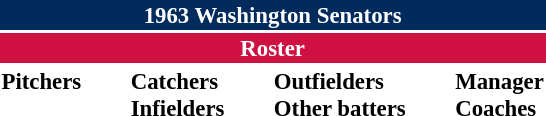<table class="toccolours" style="font-size: 95%;">
<tr>
<th colspan="10" style="background-color: #002B5C; color: #FFFFFF; text-align: center;">1963 Washington Senators</th>
</tr>
<tr>
<td colspan="10" style="background-color: #CE1141; color: #FFFFFF; text-align: center;"><strong>Roster</strong></td>
</tr>
<tr>
<td valign="top"><strong>Pitchers</strong><br>


















</td>
<td width="25px"></td>
<td valign="top"><strong>Catchers</strong><br>




<strong>Infielders</strong>








</td>
<td width="25px"></td>
<td valign="top"><strong>Outfielders</strong><br>






<strong>Other batters</strong>

</td>
<td width="25px"></td>
<td valign="top"><strong>Manager</strong><br>

<strong>Coaches</strong>




</td>
</tr>
<tr>
</tr>
</table>
